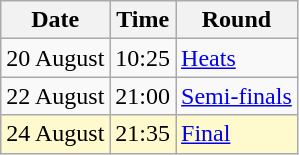<table class="wikitable">
<tr>
<th>Date</th>
<th>Time</th>
<th>Round</th>
</tr>
<tr>
<td>20 August</td>
<td>10:25</td>
<td><a href='#'>Heats</a></td>
</tr>
<tr>
<td>22 August</td>
<td>21:00</td>
<td><a href='#'>Semi-finals</a></td>
</tr>
<tr style=background:lemonchiffon>
<td>24 August</td>
<td>21:35</td>
<td><a href='#'>Final</a></td>
</tr>
</table>
